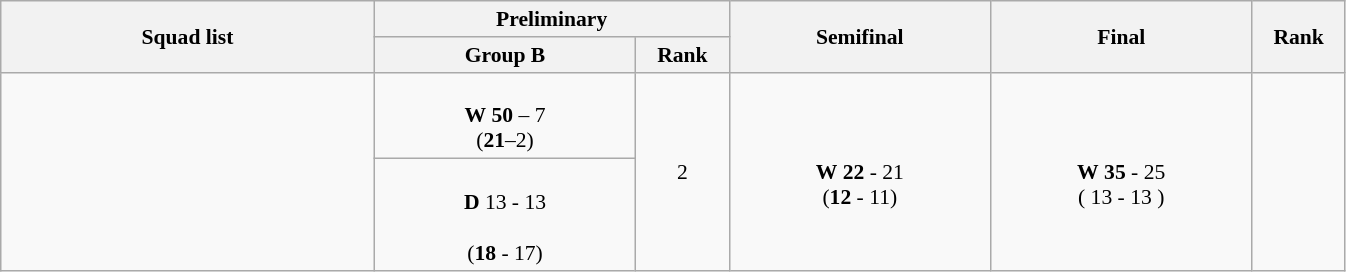<table class="wikitable" width="71%" style="text-align:left; font-size:90%">
<tr>
<th rowspan="2" width="20%"> Squad list</th>
<th colspan="2">Preliminary</th>
<th rowspan="2" width="14%">Semifinal</th>
<th rowspan="2" width="14%">Final</th>
<th rowspan="2" width="5%">Rank</th>
</tr>
<tr>
<th width="14%">Group B</th>
<th width="5%">Rank</th>
</tr>
<tr>
<td rowspan="2"></td>
<td align=center><br><strong>W</strong> <strong>50</strong> – 7<br>
(<strong>21</strong>–2)</td>
<td rowspan="2" align=center>2</td>
<td rowspan="2" align=center> <br> <strong>W</strong> <strong>22</strong> - 21 <br> (<strong>12</strong> - 11)</td>
<td rowspan="2" align=center> <br> <strong>W</strong> <strong>35</strong> - 25 <br>( 13 - 13 )</td>
<td rowspan="2" align=center></td>
</tr>
<tr>
<td align=center> <br> <strong>D</strong> 13 - 13<br><br>(<strong>18</strong> - 17)</td>
</tr>
</table>
